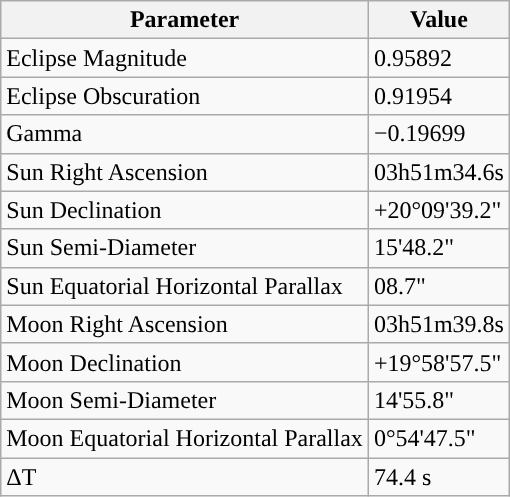<table class="wikitable">
<tr>
<th>Parameter</th>
<th>Value</th>
</tr>
<tr>
<td>Eclipse Magnitude</td>
<td>0.95892</td>
</tr>
<tr>
<td>Eclipse Obscuration</td>
<td>0.91954</td>
</tr>
<tr>
<td>Gamma</td>
<td>−0.19699</td>
</tr>
<tr>
<td>Sun Right Ascension</td>
<td>03h51m34.6s</td>
</tr>
<tr>
<td>Sun Declination</td>
<td>+20°09'39.2"</td>
</tr>
<tr>
<td>Sun Semi-Diameter</td>
<td>15'48.2"</td>
</tr>
<tr>
<td>Sun Equatorial Horizontal Parallax</td>
<td>08.7"</td>
</tr>
<tr>
<td>Moon Right Ascension</td>
<td>03h51m39.8s</td>
</tr>
<tr>
<td>Moon Declination</td>
<td>+19°58'57.5"</td>
</tr>
<tr>
<td>Moon Semi-Diameter</td>
<td>14'55.8"</td>
</tr>
<tr>
<td>Moon Equatorial Horizontal Parallax</td>
<td>0°54'47.5"</td>
</tr>
<tr>
<td>ΔT</td>
<td>74.4 s</td>
</tr>
</table>
